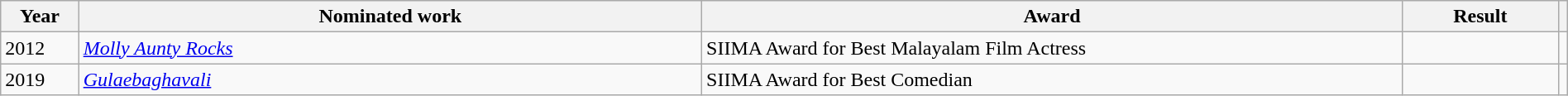<table class="wikitable" width=100%>
<tr>
<th width=5%>Year</th>
<th width=40%>Nominated work</th>
<th width=45%>Award</th>
<th width=10%>Result</th>
<th width="3%"></th>
</tr>
<tr>
<td>2012</td>
<td><em><a href='#'>Molly Aunty Rocks</a></em></td>
<td>SIIMA Award for Best Malayalam Film Actress</td>
<td></td>
<td></td>
</tr>
<tr>
<td>2019</td>
<td><em><a href='#'>Gulaebaghavali</a></em></td>
<td>SIIMA Award for Best Comedian</td>
<td></td>
<td></td>
</tr>
</table>
